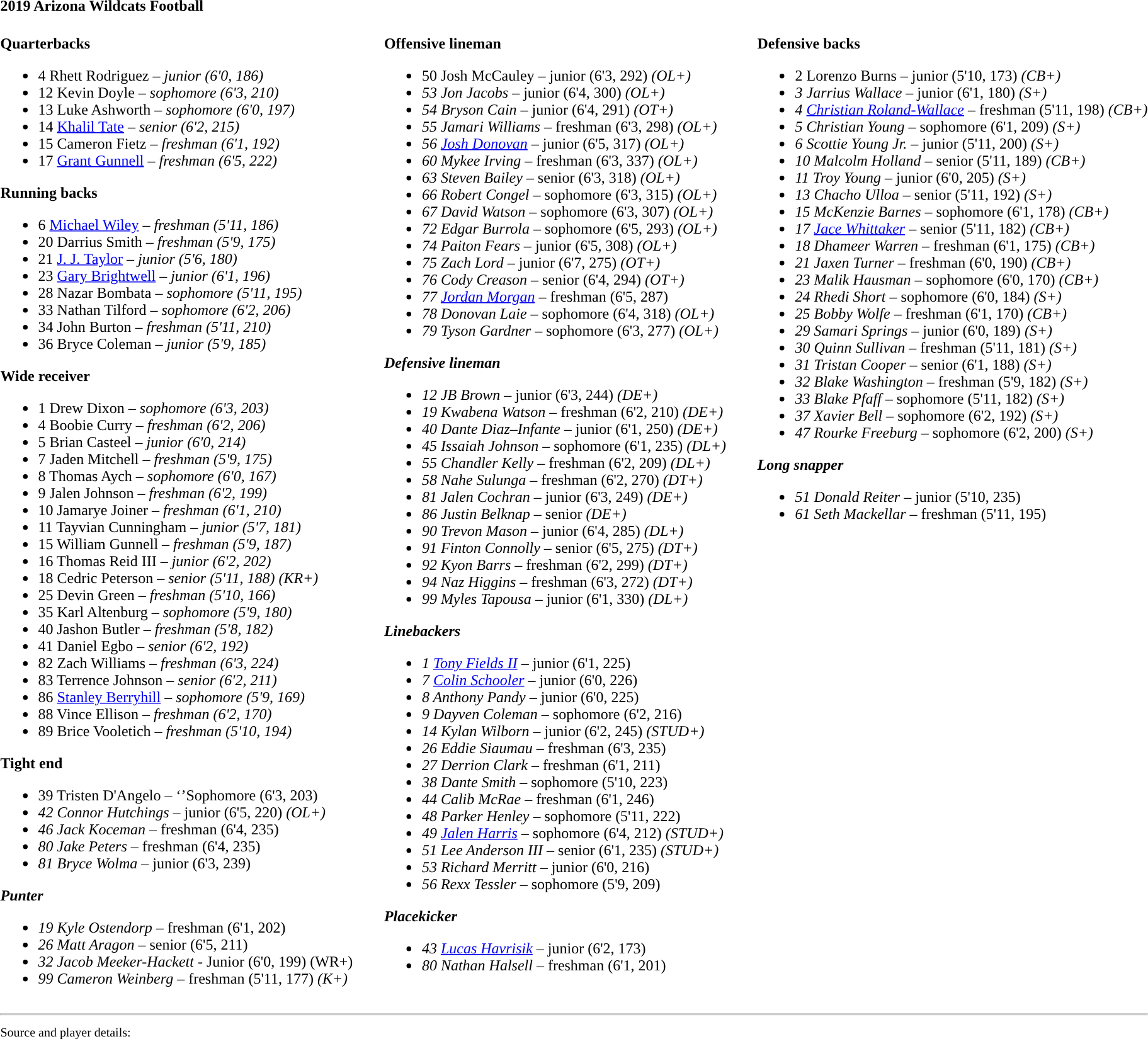<table class="toccolours" style="text-align: left;">
<tr>
<td colspan=11><strong>2019 Arizona Wildcats Football</strong></td>
</tr>
<tr>
<td valign="top"><br><strong>Quarterbacks</strong><ul><li>4 Rhett Rodriguez – <em>junior (6'0, 186)</em></li><li>12 Kevin Doyle – <em>sophomore (6'3, 210)</em></li><li>13 Luke Ashworth – <em>sophomore (6'0, 197)</em></li><li>14 <a href='#'>Khalil Tate</a> – <em>senior (6'2, 215)</em></li><li>15 Cameron Fietz – <em> freshman (6'1, 192)</em></li><li>17 <a href='#'>Grant Gunnell</a> – <em>freshman (6'5, 222)</em></li></ul><strong>Running backs</strong><ul><li>6 <a href='#'>Michael Wiley</a>  – <em>freshman (5'11, 186)</em></li><li>20 Darrius Smith – <em> freshman (5'9, 175)</em></li><li>21 <a href='#'>J. J. Taylor</a> – <em> junior (5'6, 180)</em></li><li>23 <a href='#'>Gary Brightwell</a> – <em>junior (6'1, 196)</em></li><li>28 Nazar Bombata – <em>sophomore (5'11, 195)</em></li><li>33 Nathan Tilford – <em> sophomore (6'2, 206)</em></li><li>34 John Burton – <em>freshman (5'11, 210)</em></li><li>36 Bryce Coleman – <em> junior (5'9, 185)</em></li></ul><strong>Wide receiver</strong><ul><li>1 Drew Dixon – <em> sophomore (6'3, 203)</em></li><li>4 Boobie Curry  – <em>freshman (6'2, 206)</em></li><li>5 Brian Casteel – <em>junior (6'0, 214)</em></li><li>7 Jaden Mitchell  – <em>freshman (5'9, 175)</em></li><li>8 Thomas Aych – <em> sophomore (6'0, 167)</em></li><li>9 Jalen Johnson – <em>freshman (6'2, 199)</em></li><li>10 Jamarye Joiner – <em> freshman (6'1, 210)</em></li><li>11 Tayvian Cunningham – <em>junior (5'7, 181)</em></li><li>15 William Gunnell – <em> freshman (5'9, 187)</em></li><li>16 Thomas Reid III – <em> junior (6'2, 202)</em></li><li>18 Cedric Peterson – <em> senior (5'11, 188) (KR+)</em></li><li>25 Devin Green – <em>freshman (5'10, 166)</em></li><li>35 Karl Altenburg – <em> sophomore (5'9, 180)</em></li><li>40 Jashon Butler – <em> freshman (5'8, 182)</em></li><li>41 Daniel Egbo – <em>senior (6'2, 192)</em></li><li>82 Zach Williams – <em> freshman (6'3, 224)</em></li><li>83 Terrence Johnson – <em> senior (6'2, 211)</em></li><li>86 <a href='#'>Stanley Berryhill</a> – <em> sophomore (5'9, 169)</em></li><li>88 Vince Ellison – <em>freshman (6'2, 170)</em></li><li>89 Brice Vooletich – <em> freshman (5'10, 194)</em></li></ul><strong>Tight end</strong><ul><li>39 Tristen D'Angelo – ‘’Sophomore (6'3, 203)<em></li><li>42 Connor Hutchings – </em>junior (6'5, 220)<em> (OL+)</li><li>46 Jack Koceman – </em> freshman (6'4, 235)<em></li><li>80 Jake Peters  – </em> freshman (6'4, 235)<em></li><li>81 Bryce Wolma – </em>junior (6'3, 239)<em></li></ul><strong>Punter</strong><ul><li>19 Kyle Ostendorp – </em>freshman (6'1, 202)<em></li><li>26 Matt Aragon – </em> senior (6'5, 211)<em></li><li>32 Jacob Meeker-Hackett -</em> Junior (6'0, 199) (WR+)<em></li><li>99 Cameron Weinberg – </em>freshman (5'11, 177)<em> (K+)</li></ul></td>
<td width="25"> </td>
<td valign="top"><br><strong>Offensive lineman</strong><ul><li>50 Josh McCauley – </em> junior (6'3, 292)<em> (OL+)</li><li>53 Jon Jacobs – </em> junior (6'4, 300)<em> (OL+)</li><li>54 Bryson Cain – </em> junior (6'4, 291)<em> (OT+)</li><li>55 Jamari Williams – </em>freshman (6'3, 298)<em> (OL+)</li><li>56 <a href='#'>Josh Donovan</a> – </em>junior (6'5, 317)<em> (OL+)</li><li>60 Mykee Irving – </em> freshman  (6'3, 337)<em> (OL+)</li><li>63 Steven Bailey – </em>senior (6'3, 318)<em> (OL+)</li><li>66 Robert Congel – </em> sophomore (6'3, 315)<em> (OL+)</li><li>67 David Watson – </em>sophomore (6'3, 307)<em> (OL+)</li><li>72 Edgar Burrola – </em> sophomore (6'5, 293)<em> (OL+)</li><li>74 Paiton Fears – </em>junior (6'5, 308)<em> (OL+)</li><li>75 Zach Lord – </em>junior (6'7, 275)<em>  (OT+)</li><li>76 Cody Creason – </em> senior (6'4, 294)<em> (OT+)</li><li>77 <a href='#'>Jordan Morgan</a> – </em>freshman (6'5, 287)<em></li><li>78 Donovan Laie – </em>sophomore (6'4, 318)<em> (OL+)</li><li>79 Tyson Gardner – </em> sophomore (6'3, 277)<em> (OL+)</li></ul><strong>Defensive lineman</strong><ul><li>12 JB Brown – </em>junior (6'3, 244)<em> (DE+)</li><li>19 Kwabena Watson – </em>freshman (6'2, 210)<em> (DE+)</li><li>40 Dante Diaz–Infante – </em>junior (6'1, 250)<em> (DE+)</li><li>45 Issaiah Johnson – </em>sophomore (6'1, 235)<em> (DL+)</li><li>55 Chandler Kelly – </em>freshman (6'2, 209)<em> (DL+)</li><li>58 Nahe Sulunga – </em> freshman (6'2, 270)<em> (DT+)</li><li>81 Jalen Cochran – </em> junior (6'3, 249)<em> (DE+)</li><li>86 Justin Belknap – </em> senior<em> (DE+)</li><li>90 Trevon Mason – </em>junior (6'4, 285)<em> (DL+)</li><li>91 Finton Connolly – </em> senior (6'5, 275)<em> (DT+)</li><li>92 Kyon Barrs – </em>freshman (6'2, 299)<em> (DT+)</li><li>94 Naz Higgins – </em>freshman (6'3, 272)<em> (DT+)</li><li>99 Myles Tapousa – </em>junior (6'1, 330)<em> (DL+)</li></ul><strong>Linebackers</strong><ul><li>1 <a href='#'>Tony Fields II</a> – </em>junior (6'1, 225)<em></li><li>7 <a href='#'>Colin Schooler</a> – </em>junior (6'0, 226)<em></li><li>8 Anthony Pandy – </em>junior (6'0, 225)<em></li><li>9 Dayven Coleman – </em>sophomore (6'2, 216)<em></li><li>14 Kylan Wilborn – </em>junior (6'2, 245)<em> (STUD+)</li><li>26 Eddie Siaumau – </em>freshman (6'3, 235)<em></li><li>27 Derrion Clark – </em>freshman (6'1, 211)<em></li><li>38 Dante Smith – </em>sophomore (5'10, 223)<em></li><li>44 Calib McRae – </em>freshman (6'1, 246)<em></li><li>48 Parker Henley – </em> sophomore (5'11, 222)<em></li><li>49 <a href='#'>Jalen Harris</a> – </em> sophomore (6'4, 212)<em> (STUD+)</li><li>51 Lee Anderson III – </em>senior (6'1, 235)<em> (STUD+)</li><li>53 Richard Merritt – </em> junior (6'0, 216)<em></li><li>56 Rexx Tessler – </em> sophomore (5'9, 209)<em></li></ul><strong>Placekicker</strong><ul><li>43 <a href='#'>Lucas Havrisik</a> – </em>junior (6'2, 173)<em></li><li>80 Nathan Halsell – </em>freshman (6'1, 201)<em></li></ul></td>
<td width="25"> </td>
<td valign="top"><br><strong>Defensive backs</strong><ul><li>2  Lorenzo Burns – </em> junior (5'10, 173)<em> (CB+)</li><li>3  Jarrius Wallace – </em> junior (6'1, 180)<em> (S+)</li><li>4  <a href='#'>Christian Roland-Wallace</a> – </em>freshman (5'11, 198)<em> (CB+)</li><li>5  Christian Young – </em>sophomore (6'1, 209)<em> (S+)</li><li>6  Scottie Young Jr. – </em>junior (5'11, 200)<em> (S+)</li><li>10 Malcolm Holland – </em> senior (5'11, 189)<em> (CB+)</li><li>11 Troy Young – </em>junior (6'0, 205)<em> (S+)</li><li>13 Chacho Ulloa – </em>senior (5'11, 192)<em> (S+)</li><li>15 McKenzie Barnes – </em>sophomore (6'1, 178)<em> (CB+)</li><li>17 <a href='#'>Jace Whittaker</a> – </em> senior (5'11, 182)<em> (CB+)</li><li>18 Dhameer Warren – </em>freshman (6'1, 175)<em> (CB+)</li><li>21 Jaxen Turner – </em>freshman (6'0, 190)<em> (CB+)</li><li>23 Malik Hausman – </em> sophomore (6'0, 170)<em> (CB+)</li><li>24 Rhedi Short – </em> sophomore (6'0, 184)<em> (S+)</li><li>25 Bobby Wolfe – </em>freshman (6'1, 170)<em> (CB+)</li><li>29 Samari Springs – </em>junior (6'0, 189)<em> (S+)</li><li>30 Quinn Sullivan – </em>freshman (5'11, 181)<em> (S+)</li><li>31 Tristan Cooper – </em>senior (6'1, 188)<em> (S+)</li><li>32 Blake Washington – </em>freshman (5'9, 182)<em> (S+)</li><li>33 Blake Pfaff  – </em> sophomore  (5'11, 182)<em> (S+)</li><li>37 Xavier Bell – </em> sophomore (6'2, 192)<em> (S+)</li><li>47 Rourke Freeburg – </em> sophomore (6'2, 200)<em> (S+)</li></ul><strong>Long snapper</strong><ul><li>51 Donald Reiter – </em> junior (5'10, 235)<em></li><li>61 Seth Mackellar – </em>freshman (5'11, 195)<em></li></ul></td>
</tr>
<tr>
<td colspan="7"><hr><small>Source and player details:</small></td>
</tr>
</table>
